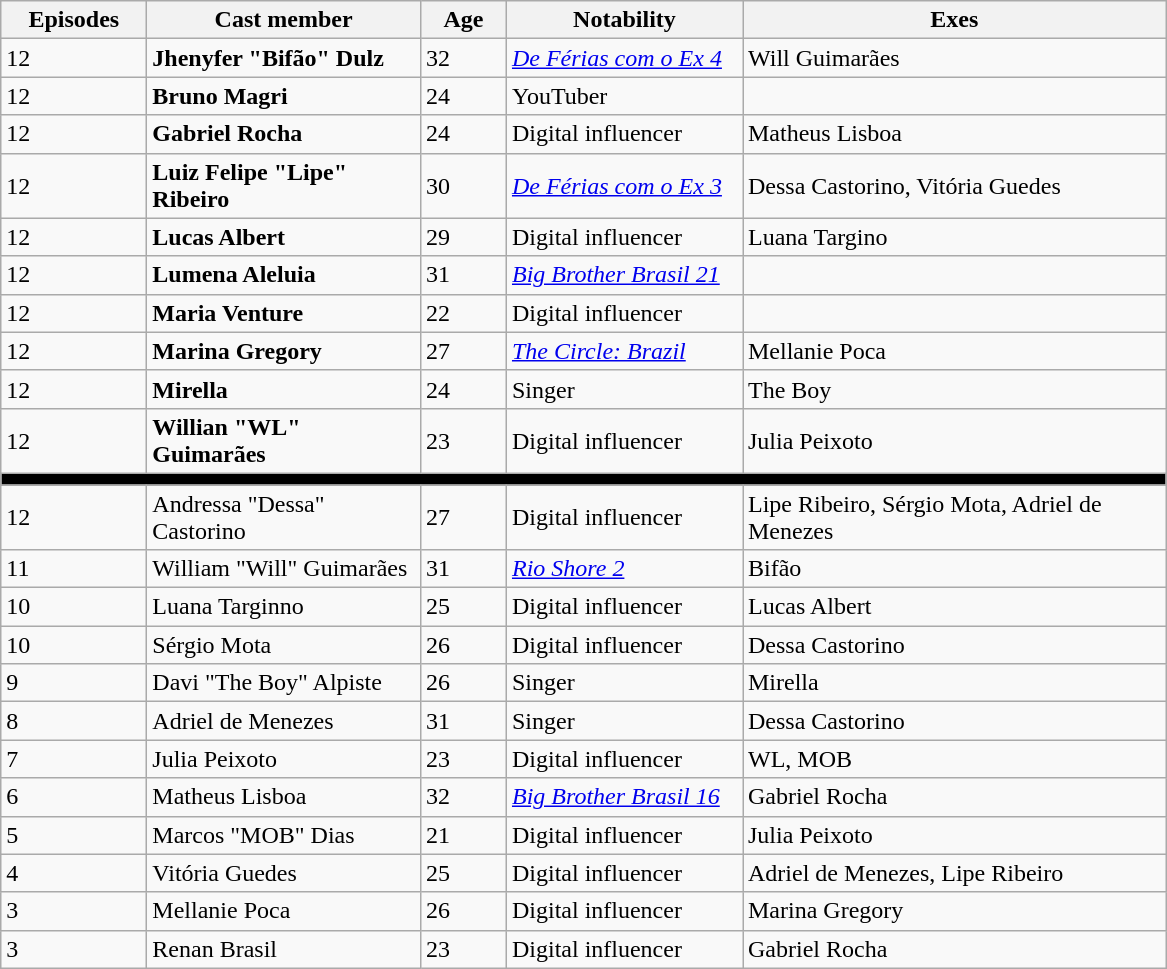<table class="wikitable sortable">
<tr>
<th width=090>Episodes</th>
<th width=175>Cast member</th>
<th width=050>Age</th>
<th width=150>Notability</th>
<th width=275>Exes</th>
</tr>
<tr>
<td>12</td>
<td><strong>Jhenyfer "Bifão" Dulz</strong></td>
<td>32</td>
<td><em><a href='#'>De Férias com o Ex 4</a></em></td>
<td>Will Guimarães</td>
</tr>
<tr>
<td>12</td>
<td><strong>Bruno Magri</strong></td>
<td>24</td>
<td>YouTuber</td>
<td></td>
</tr>
<tr>
<td>12</td>
<td><strong>Gabriel Rocha</strong></td>
<td>24</td>
<td>Digital influencer</td>
<td>Matheus Lisboa</td>
</tr>
<tr>
<td>12</td>
<td><strong>Luiz Felipe "Lipe" Ribeiro</strong></td>
<td>30</td>
<td><em><a href='#'>De Férias com o Ex 3</a></em></td>
<td>Dessa Castorino, Vitória Guedes</td>
</tr>
<tr>
<td>12</td>
<td><strong>Lucas Albert</strong></td>
<td>29</td>
<td>Digital influencer</td>
<td>Luana Targino</td>
</tr>
<tr>
<td>12</td>
<td><strong>Lumena Aleluia</strong></td>
<td>31</td>
<td><em><a href='#'>Big Brother Brasil 21</a></em></td>
<td></td>
</tr>
<tr>
<td>12</td>
<td><strong>Maria Venture</strong></td>
<td>22</td>
<td>Digital influencer</td>
<td></td>
</tr>
<tr>
<td>12</td>
<td><strong>Marina Gregory</strong></td>
<td>27</td>
<td><em><a href='#'>The Circle: Brazil</a></em></td>
<td>Mellanie Poca</td>
</tr>
<tr>
<td>12</td>
<td><strong>Mirella</strong></td>
<td>24</td>
<td>Singer</td>
<td>The Boy</td>
</tr>
<tr>
<td>12</td>
<td><strong>Willian "WL" Guimarães</strong></td>
<td>23</td>
<td>Digital influencer</td>
<td>Julia Peixoto</td>
</tr>
<tr>
<td colspan="5" bgcolor="000000"></td>
</tr>
<tr>
<td>12</td>
<td>Andressa "Dessa"  Castorino</td>
<td>27</td>
<td>Digital influencer</td>
<td>Lipe Ribeiro, Sérgio Mota, Adriel de Menezes</td>
</tr>
<tr>
<td>11</td>
<td>William "Will" Guimarães</td>
<td>31</td>
<td><em><a href='#'>Rio Shore 2</a></em></td>
<td>Bifão</td>
</tr>
<tr>
<td>10</td>
<td>Luana Targinno</td>
<td>25</td>
<td>Digital influencer</td>
<td>Lucas Albert</td>
</tr>
<tr>
<td>10</td>
<td>Sérgio Mota</td>
<td>26</td>
<td>Digital influencer</td>
<td>Dessa Castorino</td>
</tr>
<tr>
<td>9</td>
<td>Davi "The Boy" Alpiste</td>
<td>26</td>
<td>Singer</td>
<td>Mirella</td>
</tr>
<tr>
<td>8</td>
<td>Adriel de Menezes</td>
<td>31</td>
<td>Singer</td>
<td>Dessa Castorino</td>
</tr>
<tr>
<td>7</td>
<td>Julia Peixoto</td>
<td>23</td>
<td>Digital influencer</td>
<td>WL, MOB</td>
</tr>
<tr>
<td>6</td>
<td>Matheus Lisboa</td>
<td>32</td>
<td><em><a href='#'>Big Brother Brasil 16</a></em></td>
<td>Gabriel Rocha</td>
</tr>
<tr>
<td>5</td>
<td>Marcos "MOB" Dias</td>
<td>21</td>
<td>Digital influencer</td>
<td>Julia Peixoto</td>
</tr>
<tr>
<td>4</td>
<td>Vitória Guedes</td>
<td>25</td>
<td>Digital influencer</td>
<td>Adriel de Menezes, Lipe Ribeiro</td>
</tr>
<tr>
<td>3</td>
<td>Mellanie Poca</td>
<td>26</td>
<td>Digital influencer</td>
<td>Marina Gregory</td>
</tr>
<tr>
<td>3</td>
<td>Renan Brasil</td>
<td>23</td>
<td>Digital influencer</td>
<td>Gabriel Rocha</td>
</tr>
</table>
